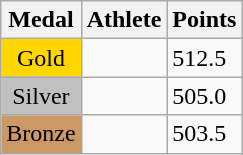<table class="wikitable">
<tr>
<th>Medal</th>
<th>Athlete</th>
<th>Points</th>
</tr>
<tr>
<td style="text-align:center;background-color:gold;">Gold</td>
<td></td>
<td>512.5</td>
</tr>
<tr>
<td style="text-align:center;background-color:silver;">Silver</td>
<td></td>
<td>505.0</td>
</tr>
<tr>
<td style="text-align:center;background-color:#CC9966;">Bronze</td>
<td></td>
<td>503.5</td>
</tr>
</table>
